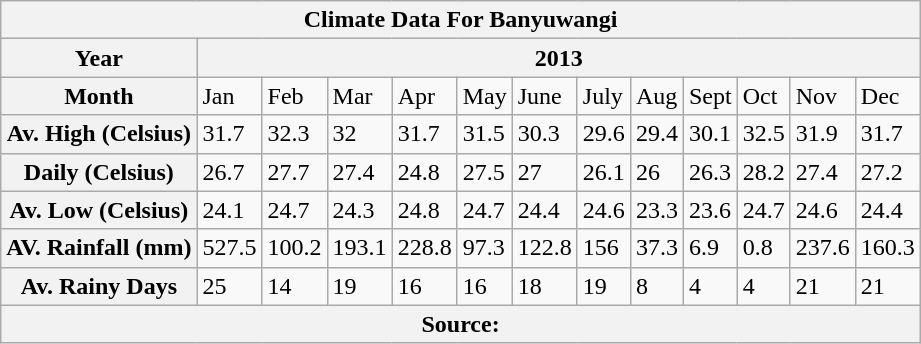<table class="wikitable">
<tr>
<th colspan="13">Climate Data For Banyuwangi</th>
</tr>
<tr>
<th>Year</th>
<th colspan="12">2013</th>
</tr>
<tr>
<th>Month</th>
<td>Jan</td>
<td>Feb</td>
<td>Mar</td>
<td>Apr</td>
<td>May</td>
<td>June</td>
<td>July</td>
<td>Aug</td>
<td>Sept</td>
<td>Oct</td>
<td>Nov</td>
<td>Dec</td>
</tr>
<tr>
<th>Av. High  (Celsius)</th>
<td>31.7</td>
<td>32.3</td>
<td>32</td>
<td>31.7</td>
<td>31.5</td>
<td>30.3</td>
<td>29.6</td>
<td>29.4</td>
<td>30.1</td>
<td>32.5</td>
<td>31.9</td>
<td>31.7</td>
</tr>
<tr>
<th>Daily  (Celsius)</th>
<td>26.7</td>
<td>27.7</td>
<td>27.4</td>
<td>24.8</td>
<td>27.5</td>
<td>27</td>
<td>26.1</td>
<td>26</td>
<td>26.3</td>
<td>28.2</td>
<td>27.4</td>
<td>27.2</td>
</tr>
<tr>
<th>Av. Low  (Celsius)</th>
<td>24.1</td>
<td>24.7</td>
<td>24.3</td>
<td>24.8</td>
<td>24.7</td>
<td>24.4</td>
<td>24.6</td>
<td>23.3</td>
<td>23.6</td>
<td>24.7</td>
<td>24.6</td>
<td>24.4</td>
</tr>
<tr>
<th>AV. Rainfall  (mm)</th>
<td>527.5</td>
<td>100.2</td>
<td>193.1</td>
<td>228.8</td>
<td>97.3</td>
<td>122.8</td>
<td>156</td>
<td>37.3</td>
<td>6.9</td>
<td>0.8</td>
<td>237.6</td>
<td>160.3</td>
</tr>
<tr>
<th>Av. Rainy Days</th>
<td>25</td>
<td>14</td>
<td>19</td>
<td>16</td>
<td>16</td>
<td>18</td>
<td>19</td>
<td>8</td>
<td>4</td>
<td>4</td>
<td>21</td>
<td>21</td>
</tr>
<tr>
<th colspan="13">Source:</th>
</tr>
</table>
